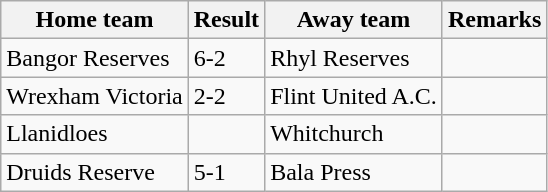<table class="wikitable">
<tr>
<th>Home team</th>
<th>Result</th>
<th>Away team</th>
<th>Remarks</th>
</tr>
<tr>
<td>Bangor Reserves</td>
<td>6-2</td>
<td>Rhyl Reserves</td>
<td></td>
</tr>
<tr>
<td>Wrexham Victoria</td>
<td>2-2</td>
<td>Flint United A.C.</td>
<td></td>
</tr>
<tr>
<td>Llanidloes</td>
<td></td>
<td> Whitchurch</td>
<td></td>
</tr>
<tr>
<td>Druids Reserve</td>
<td>5-1</td>
<td>Bala Press</td>
<td></td>
</tr>
</table>
